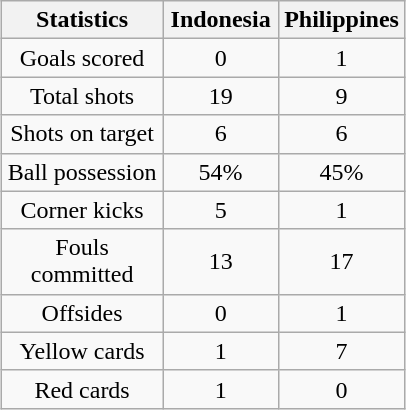<table class="wikitable" style="text-align:center; margin:auto;">
<tr>
<th scope=col width=100>Statistics</th>
<th scope=col width=70>Indonesia</th>
<th scope=col width=70>Philippines</th>
</tr>
<tr>
<td>Goals scored</td>
<td>0</td>
<td>1</td>
</tr>
<tr>
<td>Total shots</td>
<td>19</td>
<td>9</td>
</tr>
<tr>
<td>Shots on target</td>
<td>6</td>
<td>6</td>
</tr>
<tr>
<td>Ball possession</td>
<td>54%</td>
<td>45%</td>
</tr>
<tr>
<td>Corner kicks</td>
<td>5</td>
<td>1</td>
</tr>
<tr>
<td>Fouls committed</td>
<td>13</td>
<td>17</td>
</tr>
<tr>
<td>Offsides</td>
<td>0</td>
<td>1</td>
</tr>
<tr>
<td>Yellow cards</td>
<td>1</td>
<td>7</td>
</tr>
<tr>
<td>Red cards</td>
<td>1</td>
<td>0</td>
</tr>
</table>
